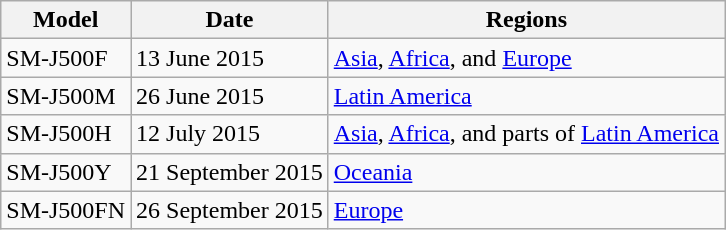<table class="wikitable">
<tr>
<th>Model</th>
<th>Date</th>
<th>Regions</th>
</tr>
<tr>
<td>SM-J500F</td>
<td>13 June 2015</td>
<td><a href='#'>Asia</a>, <a href='#'>Africa</a>, and <a href='#'>Europe</a></td>
</tr>
<tr>
<td>SM-J500M</td>
<td>26 June 2015</td>
<td><a href='#'>Latin America</a></td>
</tr>
<tr>
<td>SM-J500H</td>
<td>12 July 2015</td>
<td><a href='#'>Asia</a>, <a href='#'>Africa</a>, and parts of <a href='#'>Latin America</a></td>
</tr>
<tr>
<td>SM-J500Y</td>
<td>21 September 2015</td>
<td><a href='#'>Oceania</a></td>
</tr>
<tr>
<td>SM-J500FN</td>
<td>26 September 2015</td>
<td><a href='#'>Europe</a></td>
</tr>
</table>
